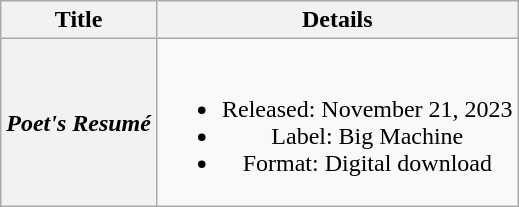<table class="wikitable plainrowheaders" style="text-align:center;">
<tr>
<th scope="col">Title</th>
<th scope="col">Details</th>
</tr>
<tr>
<th scope="row"><em>Poet's Resumé</em></th>
<td><br><ul><li>Released: November 21, 2023</li><li>Label: Big Machine</li><li>Format: Digital download</li></ul></td>
</tr>
</table>
